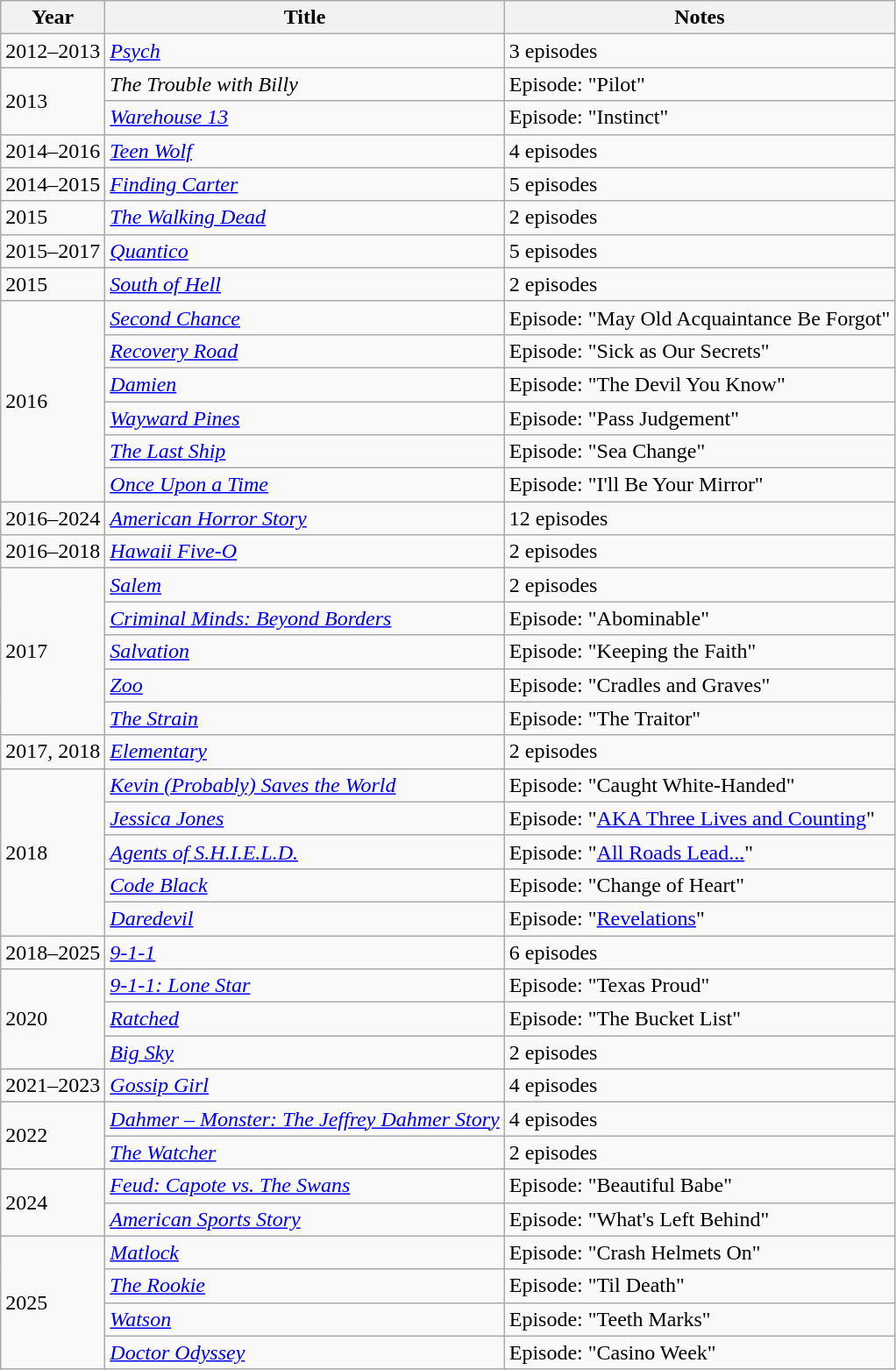<table class="wikitable sortable">
<tr>
<th>Year</th>
<th>Title</th>
<th class=unsortable>Notes</th>
</tr>
<tr>
<td>2012–2013</td>
<td><em><a href='#'>Psych</a></em></td>
<td>3 episodes</td>
</tr>
<tr>
<td rowspan=2>2013</td>
<td><em>The Trouble with Billy</em></td>
<td>Episode: "Pilot"</td>
</tr>
<tr>
<td><em><a href='#'>Warehouse 13</a></em></td>
<td>Episode: "Instinct"</td>
</tr>
<tr>
<td>2014–2016</td>
<td><em><a href='#'>Teen Wolf</a></em></td>
<td>4 episodes</td>
</tr>
<tr>
<td>2014–2015</td>
<td><em><a href='#'>Finding Carter</a></em></td>
<td>5 episodes</td>
</tr>
<tr>
<td>2015</td>
<td><em><a href='#'>The Walking Dead</a></em></td>
<td>2 episodes</td>
</tr>
<tr>
<td>2015–2017</td>
<td><em><a href='#'>Quantico</a></em></td>
<td>5 episodes</td>
</tr>
<tr>
<td>2015</td>
<td><em><a href='#'>South of Hell</a></em></td>
<td>2 episodes</td>
</tr>
<tr>
<td rowspan=6>2016</td>
<td><em><a href='#'>Second Chance</a></em></td>
<td>Episode: "May Old Acquaintance Be Forgot"</td>
</tr>
<tr>
<td><em><a href='#'>Recovery Road</a></em></td>
<td>Episode: "Sick as Our Secrets"</td>
</tr>
<tr>
<td><em><a href='#'>Damien</a></em></td>
<td>Episode: "The Devil You Know"</td>
</tr>
<tr>
<td><em><a href='#'>Wayward Pines</a></em></td>
<td>Episode: "Pass Judgement"</td>
</tr>
<tr>
<td><em><a href='#'>The Last Ship</a></em></td>
<td>Episode: "Sea Change"</td>
</tr>
<tr>
<td><em><a href='#'>Once Upon a Time</a></em></td>
<td>Episode: "I'll Be Your Mirror"</td>
</tr>
<tr>
<td>2016–2024</td>
<td><em><a href='#'>American Horror Story</a></em></td>
<td>12 episodes</td>
</tr>
<tr>
<td>2016–2018</td>
<td><em><a href='#'>Hawaii Five-O</a></em></td>
<td>2 episodes</td>
</tr>
<tr>
<td rowspan=5>2017</td>
<td><em><a href='#'>Salem</a></em></td>
<td>2 episodes</td>
</tr>
<tr>
<td><em><a href='#'>Criminal Minds: Beyond Borders</a></em></td>
<td>Episode: "Abominable"</td>
</tr>
<tr>
<td><em><a href='#'>Salvation</a></em></td>
<td>Episode: "Keeping the Faith"</td>
</tr>
<tr>
<td><em><a href='#'>Zoo</a></em></td>
<td>Episode: "Cradles and Graves"</td>
</tr>
<tr>
<td><em><a href='#'>The Strain</a></em></td>
<td>Episode: "The Traitor"</td>
</tr>
<tr>
<td>2017, 2018</td>
<td><em><a href='#'>Elementary</a></em></td>
<td>2 episodes</td>
</tr>
<tr>
<td rowspan=5>2018</td>
<td><em><a href='#'>Kevin (Probably) Saves the World</a></em></td>
<td>Episode: "Caught White-Handed"</td>
</tr>
<tr>
<td><em><a href='#'>Jessica Jones</a></em></td>
<td>Episode: "<a href='#'>AKA Three Lives and Counting</a>"</td>
</tr>
<tr>
<td><em><a href='#'>Agents of S.H.I.E.L.D.</a></em></td>
<td>Episode: "<a href='#'>All Roads Lead...</a>"</td>
</tr>
<tr>
<td><em><a href='#'>Code Black</a></em></td>
<td>Episode: "Change of Heart"</td>
</tr>
<tr>
<td><em><a href='#'>Daredevil</a></em></td>
<td>Episode: "<a href='#'>Revelations</a>"</td>
</tr>
<tr>
<td>2018–2025</td>
<td><em><a href='#'>9-1-1</a></em></td>
<td>6 episodes</td>
</tr>
<tr>
<td rowspan=3>2020</td>
<td><em><a href='#'>9-1-1: Lone Star</a></em></td>
<td>Episode: "Texas Proud"</td>
</tr>
<tr>
<td><em><a href='#'>Ratched</a></em></td>
<td>Episode: "The Bucket List"</td>
</tr>
<tr>
<td><em><a href='#'>Big Sky</a></em></td>
<td>2 episodes</td>
</tr>
<tr>
<td>2021–2023</td>
<td><em><a href='#'>Gossip Girl</a></em></td>
<td>4 episodes </td>
</tr>
<tr>
<td rowspan=2>2022</td>
<td><em><a href='#'>Dahmer – Monster: The Jeffrey Dahmer Story</a></em></td>
<td>4 episodes</td>
</tr>
<tr>
<td><em><a href='#'>The Watcher</a></em></td>
<td>2 episodes</td>
</tr>
<tr>
<td rowspan=2>2024</td>
<td><em><a href='#'>Feud: Capote vs. The Swans</a></em></td>
<td>Episode: "Beautiful Babe"</td>
</tr>
<tr>
<td><em><a href='#'>American Sports Story</a></em></td>
<td>Episode: "What's Left Behind"</td>
</tr>
<tr>
<td rowspan=4>2025</td>
<td><em><a href='#'>Matlock</a></em></td>
<td>Episode: "Crash Helmets On"</td>
</tr>
<tr>
<td><em><a href='#'>The Rookie</a></em></td>
<td>Episode: "Til Death"</td>
</tr>
<tr>
<td><em><a href='#'>Watson</a></em></td>
<td>Episode: "Teeth Marks"</td>
</tr>
<tr>
<td><em><a href='#'>Doctor Odyssey</a></em></td>
<td>Episode: "Casino Week"</td>
</tr>
</table>
